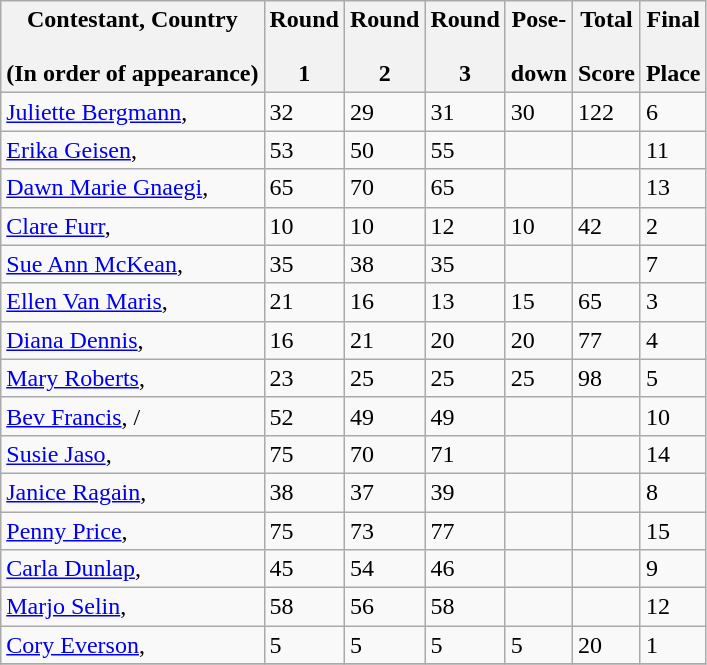<table class="wikitable">
<tr>
<th>Contestant, Country<br><br>(In order of appearance)</th>
<th>Round<br><br>1</th>
<th>Round<br><br>2</th>
<th>Round<br><br>3</th>
<th>Pose-<br><br>down</th>
<th>Total<br><br>Score</th>
<th>Final<br><br>Place</th>
</tr>
<tr>
<td><a href='#'>Juliette Bergmann</a>, </td>
<td>32</td>
<td>29</td>
<td>31</td>
<td>30</td>
<td>122</td>
<td>6</td>
</tr>
<tr>
<td><a href='#'>Erika Geisen</a>, </td>
<td>53</td>
<td>50</td>
<td>55</td>
<td></td>
<td></td>
<td>11</td>
</tr>
<tr>
<td><a href='#'>Dawn Marie Gnaegi</a>, </td>
<td>65</td>
<td>70</td>
<td>65</td>
<td></td>
<td></td>
<td>13</td>
</tr>
<tr>
<td><a href='#'>Clare Furr</a>, </td>
<td>10</td>
<td>10</td>
<td>12</td>
<td>10</td>
<td>42</td>
<td>2</td>
</tr>
<tr>
<td><a href='#'>Sue Ann McKean</a>, </td>
<td>35</td>
<td>38</td>
<td>35</td>
<td></td>
<td></td>
<td>7</td>
</tr>
<tr>
<td><a href='#'>Ellen Van Maris</a>, </td>
<td>21</td>
<td>16</td>
<td>13</td>
<td>15</td>
<td>65</td>
<td>3</td>
</tr>
<tr>
<td><a href='#'>Diana Dennis</a>, </td>
<td>16</td>
<td>21</td>
<td>20</td>
<td>20</td>
<td>77</td>
<td>4</td>
</tr>
<tr>
<td><a href='#'>Mary Roberts</a>, </td>
<td>23</td>
<td>25</td>
<td>25</td>
<td>25</td>
<td>98</td>
<td>5</td>
</tr>
<tr>
<td><a href='#'>Bev Francis</a>, /</td>
<td>52</td>
<td>49</td>
<td>49</td>
<td></td>
<td></td>
<td>10</td>
</tr>
<tr>
<td><a href='#'>Susie Jaso</a>, </td>
<td>75</td>
<td>70</td>
<td>71</td>
<td></td>
<td></td>
<td>14</td>
</tr>
<tr>
<td><a href='#'>Janice Ragain</a>, </td>
<td>38</td>
<td>37</td>
<td>39</td>
<td></td>
<td></td>
<td>8</td>
</tr>
<tr>
<td><a href='#'>Penny Price</a>, </td>
<td>75</td>
<td>73</td>
<td>77</td>
<td></td>
<td></td>
<td>15</td>
</tr>
<tr>
<td><a href='#'>Carla Dunlap</a>, </td>
<td>45</td>
<td>54</td>
<td>46</td>
<td></td>
<td></td>
<td>9</td>
</tr>
<tr>
<td><a href='#'>Marjo Selin</a>, </td>
<td>58</td>
<td>56</td>
<td>58</td>
<td></td>
<td></td>
<td>12</td>
</tr>
<tr>
<td><a href='#'>Cory Everson</a>, </td>
<td>5</td>
<td>5</td>
<td>5</td>
<td>5</td>
<td>20</td>
<td>1</td>
</tr>
<tr>
</tr>
</table>
